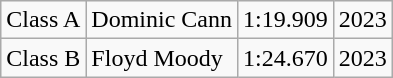<table class="wikitable">
<tr>
<td>Class A</td>
<td>Dominic Cann</td>
<td align="center">1:19.909</td>
<td align="center">2023</td>
</tr>
<tr>
<td>Class B</td>
<td>Floyd Moody</td>
<td align="center">1:24.670</td>
<td align="center">2023</td>
</tr>
</table>
